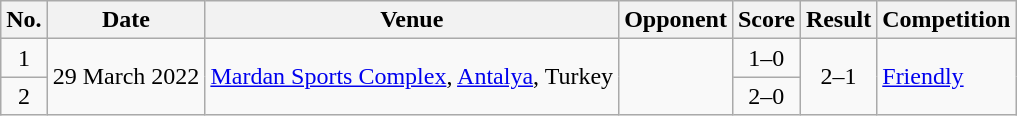<table class="wikitable sortable">
<tr>
<th scope="col">No.</th>
<th scope="col">Date</th>
<th scope="col">Venue</th>
<th scope="col">Opponent</th>
<th scope="col">Score</th>
<th scope="col">Result</th>
<th scope="col">Competition</th>
</tr>
<tr>
<td align="center">1</td>
<td rowspan="2">29 March 2022</td>
<td rowspan="2"><a href='#'>Mardan Sports Complex</a>, <a href='#'>Antalya</a>, Turkey</td>
<td rowspan="2"></td>
<td align="center">1–0</td>
<td rowspan="2" style="text-align:center">2–1</td>
<td rowspan="2"><a href='#'>Friendly</a></td>
</tr>
<tr>
<td align="center">2</td>
<td align="center">2–0</td>
</tr>
</table>
